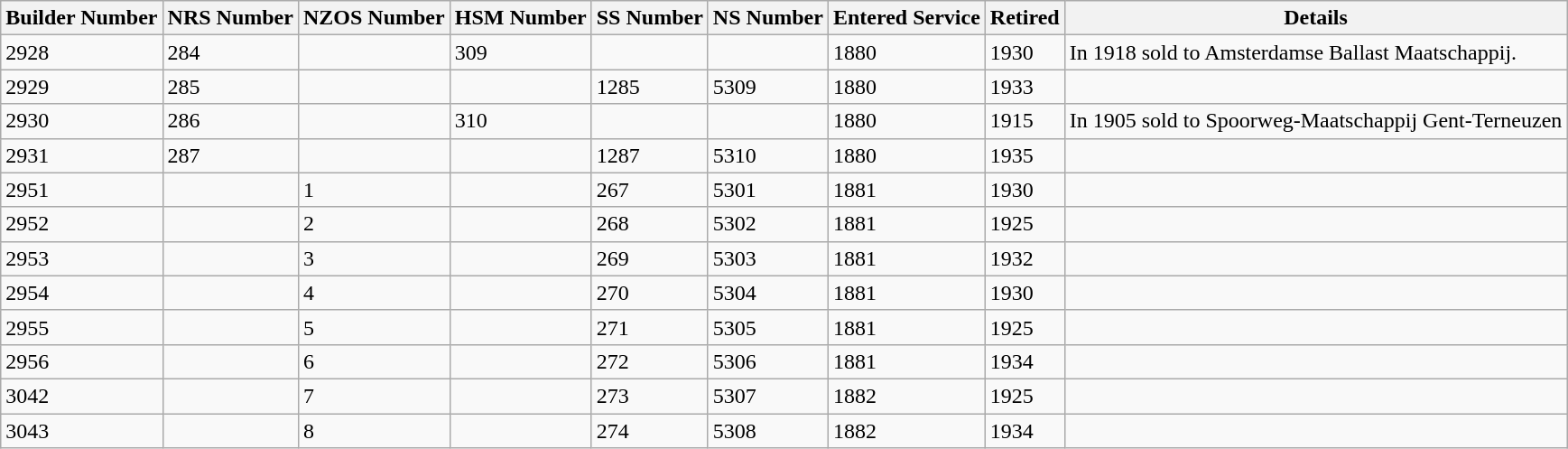<table class="wikitable" style="float">
<tr>
<th>Builder Number</th>
<th>NRS Number</th>
<th>NZOS Number</th>
<th>HSM Number</th>
<th>SS Number</th>
<th>NS Number</th>
<th>Entered Service</th>
<th>Retired</th>
<th>Details</th>
</tr>
<tr>
<td>2928</td>
<td>284</td>
<td></td>
<td>309</td>
<td></td>
<td></td>
<td>1880</td>
<td>1930</td>
<td>In 1918 sold to Amsterdamse Ballast Maatschappij.</td>
</tr>
<tr>
<td>2929</td>
<td>285</td>
<td></td>
<td></td>
<td>1285</td>
<td>5309</td>
<td>1880</td>
<td>1933</td>
<td></td>
</tr>
<tr>
<td>2930</td>
<td>286</td>
<td></td>
<td>310</td>
<td></td>
<td></td>
<td>1880</td>
<td>1915</td>
<td>In 1905 sold to Spoorweg-Maatschappij Gent-Terneuzen</td>
</tr>
<tr>
<td>2931</td>
<td>287</td>
<td></td>
<td></td>
<td>1287</td>
<td>5310</td>
<td>1880</td>
<td>1935</td>
<td></td>
</tr>
<tr>
<td>2951</td>
<td></td>
<td>1</td>
<td></td>
<td>267</td>
<td>5301</td>
<td>1881</td>
<td>1930</td>
<td></td>
</tr>
<tr>
<td>2952</td>
<td></td>
<td>2</td>
<td></td>
<td>268</td>
<td>5302</td>
<td>1881</td>
<td>1925</td>
<td></td>
</tr>
<tr>
<td>2953</td>
<td></td>
<td>3</td>
<td></td>
<td>269</td>
<td>5303</td>
<td>1881</td>
<td>1932</td>
<td></td>
</tr>
<tr>
<td>2954</td>
<td></td>
<td>4</td>
<td></td>
<td>270</td>
<td>5304</td>
<td>1881</td>
<td>1930</td>
<td></td>
</tr>
<tr>
<td>2955</td>
<td></td>
<td>5</td>
<td></td>
<td>271</td>
<td>5305</td>
<td>1881</td>
<td>1925</td>
<td></td>
</tr>
<tr>
<td>2956</td>
<td></td>
<td>6</td>
<td></td>
<td>272</td>
<td>5306</td>
<td>1881</td>
<td>1934</td>
<td></td>
</tr>
<tr>
<td>3042</td>
<td></td>
<td>7</td>
<td></td>
<td>273</td>
<td>5307</td>
<td>1882</td>
<td>1925</td>
<td></td>
</tr>
<tr>
<td>3043</td>
<td></td>
<td>8</td>
<td></td>
<td>274</td>
<td>5308</td>
<td>1882</td>
<td>1934</td>
<td></td>
</tr>
</table>
